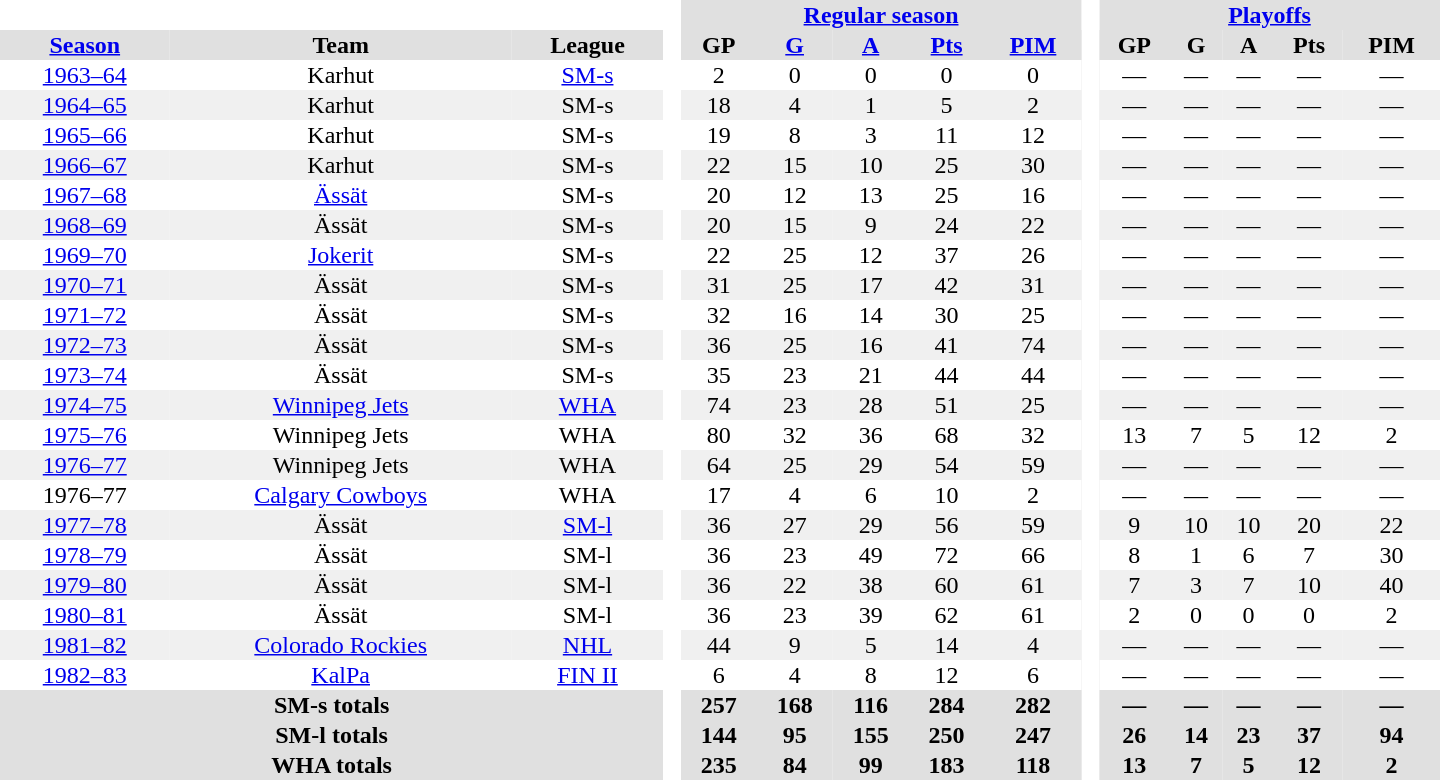<table border="0" cellpadding="1" cellspacing="0" style="text-align:center; width:60em">
<tr bgcolor="#e0e0e0">
<th colspan="3" bgcolor="#ffffff"> </th>
<th rowspan="99" bgcolor="#ffffff"> </th>
<th colspan="5"><a href='#'>Regular season</a></th>
<th rowspan="99" bgcolor="#ffffff"> </th>
<th colspan="5"><a href='#'>Playoffs</a></th>
</tr>
<tr bgcolor="#e0e0e0">
<th><a href='#'>Season</a></th>
<th>Team</th>
<th>League</th>
<th>GP</th>
<th><a href='#'>G</a></th>
<th><a href='#'>A</a></th>
<th><a href='#'>Pts</a></th>
<th><a href='#'>PIM</a></th>
<th>GP</th>
<th>G</th>
<th>A</th>
<th>Pts</th>
<th>PIM</th>
</tr>
<tr>
<td><a href='#'>1963–64</a></td>
<td>Karhut</td>
<td><a href='#'>SM-s</a></td>
<td>2</td>
<td>0</td>
<td>0</td>
<td>0</td>
<td>0</td>
<td>—</td>
<td>—</td>
<td>—</td>
<td>—</td>
<td>—</td>
</tr>
<tr bgcolor="#f0f0f0">
<td><a href='#'>1964–65</a></td>
<td>Karhut</td>
<td>SM-s</td>
<td>18</td>
<td>4</td>
<td>1</td>
<td>5</td>
<td>2</td>
<td>—</td>
<td>—</td>
<td>—</td>
<td>—</td>
<td>—</td>
</tr>
<tr>
<td><a href='#'>1965–66</a></td>
<td>Karhut</td>
<td>SM-s</td>
<td>19</td>
<td>8</td>
<td>3</td>
<td>11</td>
<td>12</td>
<td>—</td>
<td>—</td>
<td>—</td>
<td>—</td>
<td>—</td>
</tr>
<tr bgcolor="#f0f0f0">
<td><a href='#'>1966–67</a></td>
<td>Karhut</td>
<td>SM-s</td>
<td>22</td>
<td>15</td>
<td>10</td>
<td>25</td>
<td>30</td>
<td>—</td>
<td>—</td>
<td>—</td>
<td>—</td>
<td>—</td>
</tr>
<tr>
<td><a href='#'>1967–68</a></td>
<td><a href='#'>Ässät</a></td>
<td>SM-s</td>
<td>20</td>
<td>12</td>
<td>13</td>
<td>25</td>
<td>16</td>
<td>—</td>
<td>—</td>
<td>—</td>
<td>—</td>
<td>—</td>
</tr>
<tr bgcolor="#f0f0f0">
<td><a href='#'>1968–69</a></td>
<td>Ässät</td>
<td>SM-s</td>
<td>20</td>
<td>15</td>
<td>9</td>
<td>24</td>
<td>22</td>
<td>—</td>
<td>—</td>
<td>—</td>
<td>—</td>
<td>—</td>
</tr>
<tr>
<td><a href='#'>1969–70</a></td>
<td><a href='#'>Jokerit</a></td>
<td>SM-s</td>
<td>22</td>
<td>25</td>
<td>12</td>
<td>37</td>
<td>26</td>
<td>—</td>
<td>—</td>
<td>—</td>
<td>—</td>
<td>—</td>
</tr>
<tr bgcolor="#f0f0f0">
<td><a href='#'>1970–71</a></td>
<td>Ässät</td>
<td>SM-s</td>
<td>31</td>
<td>25</td>
<td>17</td>
<td>42</td>
<td>31</td>
<td>—</td>
<td>—</td>
<td>—</td>
<td>—</td>
<td>—</td>
</tr>
<tr>
<td><a href='#'>1971–72</a></td>
<td>Ässät</td>
<td>SM-s</td>
<td>32</td>
<td>16</td>
<td>14</td>
<td>30</td>
<td>25</td>
<td>—</td>
<td>—</td>
<td>—</td>
<td>—</td>
<td>—</td>
</tr>
<tr bgcolor="#f0f0f0">
<td><a href='#'>1972–73</a></td>
<td>Ässät</td>
<td>SM-s</td>
<td>36</td>
<td>25</td>
<td>16</td>
<td>41</td>
<td>74</td>
<td>—</td>
<td>—</td>
<td>—</td>
<td>—</td>
<td>—</td>
</tr>
<tr>
<td><a href='#'>1973–74</a></td>
<td>Ässät</td>
<td>SM-s</td>
<td>35</td>
<td>23</td>
<td>21</td>
<td>44</td>
<td>44</td>
<td>—</td>
<td>—</td>
<td>—</td>
<td>—</td>
<td>—</td>
</tr>
<tr bgcolor="#f0f0f0">
<td><a href='#'>1974–75</a></td>
<td><a href='#'>Winnipeg Jets</a></td>
<td><a href='#'>WHA</a></td>
<td>74</td>
<td>23</td>
<td>28</td>
<td>51</td>
<td>25</td>
<td>—</td>
<td>—</td>
<td>—</td>
<td>—</td>
<td>—</td>
</tr>
<tr>
<td><a href='#'>1975–76</a></td>
<td>Winnipeg Jets</td>
<td>WHA</td>
<td>80</td>
<td>32</td>
<td>36</td>
<td>68</td>
<td>32</td>
<td>13</td>
<td>7</td>
<td>5</td>
<td>12</td>
<td>2</td>
</tr>
<tr bgcolor="#f0f0f0">
<td><a href='#'>1976–77</a></td>
<td>Winnipeg Jets</td>
<td>WHA</td>
<td>64</td>
<td>25</td>
<td>29</td>
<td>54</td>
<td>59</td>
<td>—</td>
<td>—</td>
<td>—</td>
<td>—</td>
<td>—</td>
</tr>
<tr>
<td>1976–77</td>
<td><a href='#'>Calgary Cowboys</a></td>
<td>WHA</td>
<td>17</td>
<td>4</td>
<td>6</td>
<td>10</td>
<td>2</td>
<td>—</td>
<td>—</td>
<td>—</td>
<td>—</td>
<td>—</td>
</tr>
<tr bgcolor="#f0f0f0">
<td><a href='#'>1977–78</a></td>
<td>Ässät</td>
<td><a href='#'>SM-l</a></td>
<td>36</td>
<td>27</td>
<td>29</td>
<td>56</td>
<td>59</td>
<td>9</td>
<td>10</td>
<td>10</td>
<td>20</td>
<td>22</td>
</tr>
<tr>
<td><a href='#'>1978–79</a></td>
<td>Ässät</td>
<td>SM-l</td>
<td>36</td>
<td>23</td>
<td>49</td>
<td>72</td>
<td>66</td>
<td>8</td>
<td>1</td>
<td>6</td>
<td>7</td>
<td>30</td>
</tr>
<tr bgcolor="#f0f0f0">
<td><a href='#'>1979–80</a></td>
<td>Ässät</td>
<td>SM-l</td>
<td>36</td>
<td>22</td>
<td>38</td>
<td>60</td>
<td>61</td>
<td>7</td>
<td>3</td>
<td>7</td>
<td>10</td>
<td>40</td>
</tr>
<tr>
<td><a href='#'>1980–81</a></td>
<td>Ässät</td>
<td>SM-l</td>
<td>36</td>
<td>23</td>
<td>39</td>
<td>62</td>
<td>61</td>
<td>2</td>
<td>0</td>
<td>0</td>
<td>0</td>
<td>2</td>
</tr>
<tr bgcolor="#f0f0f0">
<td><a href='#'>1981–82</a></td>
<td><a href='#'>Colorado Rockies</a></td>
<td><a href='#'>NHL</a></td>
<td>44</td>
<td>9</td>
<td>5</td>
<td>14</td>
<td>4</td>
<td>—</td>
<td>—</td>
<td>—</td>
<td>—</td>
<td>—</td>
</tr>
<tr>
<td><a href='#'>1982–83</a></td>
<td><a href='#'>KalPa</a></td>
<td><a href='#'>FIN II</a></td>
<td>6</td>
<td>4</td>
<td>8</td>
<td>12</td>
<td>6</td>
<td>—</td>
<td>—</td>
<td>—</td>
<td>—</td>
<td>—</td>
</tr>
<tr bgcolor="#e0e0e0">
<th colspan="3">SM-s totals</th>
<th>257</th>
<th>168</th>
<th>116</th>
<th>284</th>
<th>282</th>
<th>—</th>
<th>—</th>
<th>—</th>
<th>—</th>
<th>—</th>
</tr>
<tr bgcolor="#e0e0e0">
<th colspan="3">SM-l totals</th>
<th>144</th>
<th>95</th>
<th>155</th>
<th>250</th>
<th>247</th>
<th>26</th>
<th>14</th>
<th>23</th>
<th>37</th>
<th>94</th>
</tr>
<tr bgcolor="#e0e0e0">
<th colspan="3">WHA totals</th>
<th>235</th>
<th>84</th>
<th>99</th>
<th>183</th>
<th>118</th>
<th>13</th>
<th>7</th>
<th>5</th>
<th>12</th>
<th>2</th>
</tr>
</table>
